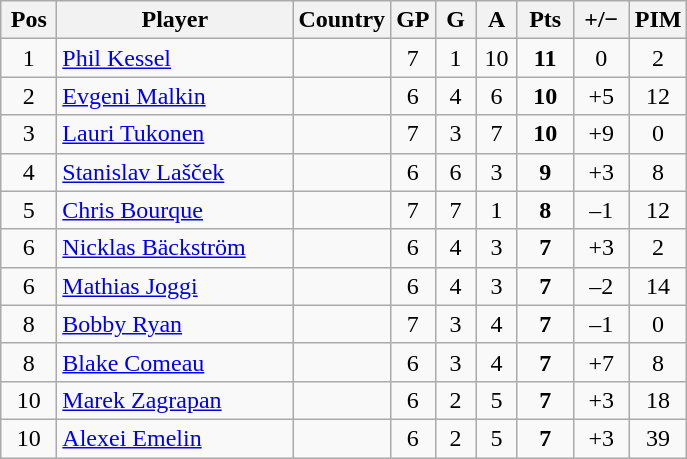<table class="wikitable sortable" style="text-align: center;">
<tr>
<th width=30>Pos</th>
<th width=150>Player</th>
<th>Country</th>
<th width=20>GP</th>
<th width=20>G</th>
<th width=20>A</th>
<th width=30>Pts</th>
<th width=30>+/−</th>
<th width=30>PIM</th>
</tr>
<tr>
<td>1</td>
<td align=left><a href='#'>Phil Kessel</a></td>
<td align=left></td>
<td>7</td>
<td>1</td>
<td>10</td>
<td><strong>11</strong></td>
<td>0</td>
<td>2</td>
</tr>
<tr>
<td>2</td>
<td align=left><a href='#'>Evgeni Malkin</a></td>
<td align=left></td>
<td>6</td>
<td>4</td>
<td>6</td>
<td><strong>10</strong></td>
<td>+5</td>
<td>12</td>
</tr>
<tr>
<td>3</td>
<td align=left><a href='#'>Lauri Tukonen</a></td>
<td align=left></td>
<td>7</td>
<td>3</td>
<td>7</td>
<td><strong>10</strong></td>
<td>+9</td>
<td>0</td>
</tr>
<tr>
<td>4</td>
<td align=left><a href='#'>Stanislav Lašček</a></td>
<td align=left></td>
<td>6</td>
<td>6</td>
<td>3</td>
<td><strong>9</strong></td>
<td>+3</td>
<td>8</td>
</tr>
<tr>
<td>5</td>
<td align=left><a href='#'>Chris Bourque</a></td>
<td align=left></td>
<td>7</td>
<td>7</td>
<td>1</td>
<td><strong>8</strong></td>
<td>–1</td>
<td>12</td>
</tr>
<tr>
<td>6</td>
<td align=left><a href='#'>Nicklas Bäckström</a></td>
<td align=left></td>
<td>6</td>
<td>4</td>
<td>3</td>
<td><strong>7</strong></td>
<td>+3</td>
<td>2</td>
</tr>
<tr>
<td>6</td>
<td align=left><a href='#'>Mathias Joggi</a></td>
<td align=left></td>
<td>6</td>
<td>4</td>
<td>3</td>
<td><strong>7</strong></td>
<td>–2</td>
<td>14</td>
</tr>
<tr>
<td>8</td>
<td align=left><a href='#'>Bobby Ryan</a></td>
<td align=left></td>
<td>7</td>
<td>3</td>
<td>4</td>
<td><strong>7</strong></td>
<td>–1</td>
<td>0</td>
</tr>
<tr>
<td>8</td>
<td align=left><a href='#'>Blake Comeau</a></td>
<td align=left></td>
<td>6</td>
<td>3</td>
<td>4</td>
<td><strong>7</strong></td>
<td>+7</td>
<td>8</td>
</tr>
<tr>
<td>10</td>
<td align=left><a href='#'>Marek Zagrapan</a></td>
<td align=left></td>
<td>6</td>
<td>2</td>
<td>5</td>
<td><strong>7</strong></td>
<td>+3</td>
<td>18</td>
</tr>
<tr>
<td>10</td>
<td align=left><a href='#'>Alexei Emelin</a></td>
<td align=left></td>
<td>6</td>
<td>2</td>
<td>5</td>
<td><strong>7</strong></td>
<td>+3</td>
<td>39</td>
</tr>
</table>
